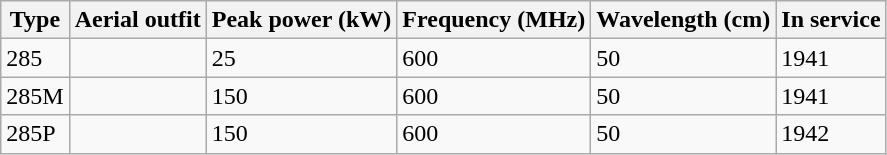<table class="wikitable">
<tr>
<th>Type</th>
<th>Aerial outfit</th>
<th>Peak power (kW)</th>
<th>Frequency (MHz)</th>
<th>Wavelength (cm)</th>
<th>In service</th>
</tr>
<tr>
<td>285</td>
<td></td>
<td>25</td>
<td>600</td>
<td>50</td>
<td>1941</td>
</tr>
<tr>
<td>285M</td>
<td></td>
<td>150</td>
<td>600</td>
<td>50</td>
<td>1941</td>
</tr>
<tr>
<td>285P</td>
<td></td>
<td>150</td>
<td>600</td>
<td>50</td>
<td>1942</td>
</tr>
</table>
